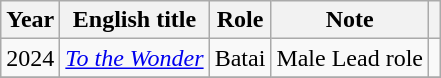<table class="wikitable">
<tr>
<th width=10>Year</th>
<th>English title</th>
<th>Role</th>
<th>Note</th>
<th></th>
</tr>
<tr>
<td rowspan=1>2024</td>
<td><em><a href='#'>To the Wonder</a></em></td>
<td>Batai</td>
<td>Male Lead role</td>
<td></td>
</tr>
<tr>
</tr>
</table>
